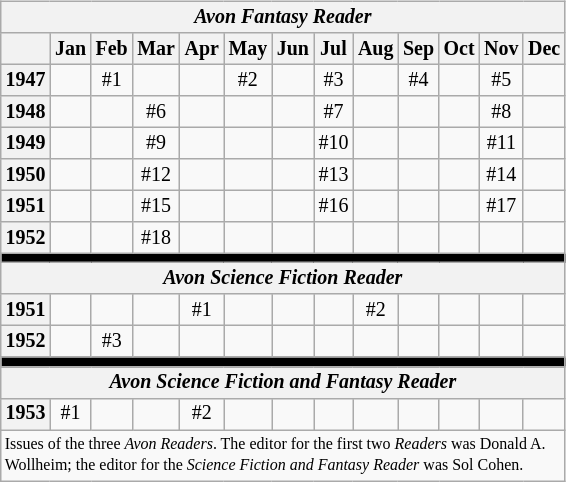<table class="wikitable" style="font-size: 10pt; width:300px; line-height: 11pt; margin-right: 2em; text-align: center; float: left">
<tr>
<th colspan="13"><em>Avon Fantasy Reader</em></th>
</tr>
<tr>
<th></th>
<th>Jan</th>
<th>Feb</th>
<th>Mar</th>
<th>Apr</th>
<th>May</th>
<th>Jun</th>
<th>Jul</th>
<th>Aug</th>
<th>Sep</th>
<th>Oct</th>
<th>Nov</th>
<th>Dec</th>
</tr>
<tr>
<th>1947</th>
<td></td>
<td>#1</td>
<td></td>
<td></td>
<td>#2</td>
<td></td>
<td>#3</td>
<td></td>
<td>#4</td>
<td></td>
<td>#5</td>
<td></td>
</tr>
<tr>
<th>1948</th>
<td></td>
<td></td>
<td>#6</td>
<td></td>
<td></td>
<td></td>
<td>#7</td>
<td></td>
<td></td>
<td></td>
<td>#8</td>
<td></td>
</tr>
<tr>
<th>1949</th>
<td></td>
<td></td>
<td>#9</td>
<td></td>
<td></td>
<td></td>
<td>#10</td>
<td></td>
<td></td>
<td></td>
<td>#11</td>
<td></td>
</tr>
<tr>
<th>1950</th>
<td></td>
<td></td>
<td>#12</td>
<td></td>
<td></td>
<td></td>
<td>#13</td>
<td></td>
<td></td>
<td></td>
<td>#14</td>
<td></td>
</tr>
<tr>
<th>1951</th>
<td></td>
<td></td>
<td>#15</td>
<td></td>
<td></td>
<td></td>
<td>#16</td>
<td></td>
<td></td>
<td></td>
<td>#17</td>
<td></td>
</tr>
<tr>
<th>1952</th>
<td></td>
<td></td>
<td>#18</td>
<td></td>
<td></td>
<td></td>
<td></td>
<td></td>
<td></td>
<td></td>
<td></td>
<td></td>
</tr>
<tr>
<td colspan="18" style="line-height:0; background:#000;"></td>
</tr>
<tr>
<th colspan="13"><em>Avon Science Fiction Reader</em></th>
</tr>
<tr>
<th>1951</th>
<td></td>
<td></td>
<td></td>
<td>#1</td>
<td></td>
<td></td>
<td></td>
<td>#2</td>
<td></td>
<td></td>
<td></td>
<td></td>
</tr>
<tr>
<th>1952</th>
<td></td>
<td>#3</td>
<td></td>
<td></td>
<td></td>
<td></td>
<td></td>
<td></td>
<td></td>
<td></td>
<td></td>
<td></td>
</tr>
<tr>
<td colspan="18" style="line-height:0; background:#000;"></td>
</tr>
<tr>
<th colspan="13"><em>Avon Science Fiction and Fantasy Reader</em></th>
</tr>
<tr>
<th>1953</th>
<td>#1</td>
<td></td>
<td></td>
<td>#2</td>
<td></td>
<td></td>
<td></td>
<td></td>
<td></td>
<td></td>
<td></td>
<td></td>
</tr>
<tr>
<td colspan="13" style=" width:100%; font-size: 8pt; text-align:left">Issues of the three <em>Avon Readers</em>.  The editor for the first two <em>Readers</em> was Donald A. Wollheim; the editor for the <em>Science Fiction and Fantasy Reader</em> was Sol Cohen.</td>
</tr>
</table>
